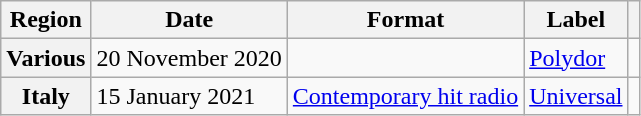<table class="wikitable plainrowheaders">
<tr>
<th scope="col">Region</th>
<th scope="col">Date</th>
<th scope="col">Format</th>
<th scope="col">Label</th>
<th scope="col"></th>
</tr>
<tr>
<th scope="row">Various</th>
<td>20 November 2020</td>
<td></td>
<td><a href='#'>Polydor</a></td>
<td style="text-align:center;"></td>
</tr>
<tr>
<th scope="row">Italy</th>
<td>15 January 2021</td>
<td><a href='#'>Contemporary hit radio</a></td>
<td><a href='#'>Universal</a></td>
<td></td>
</tr>
</table>
